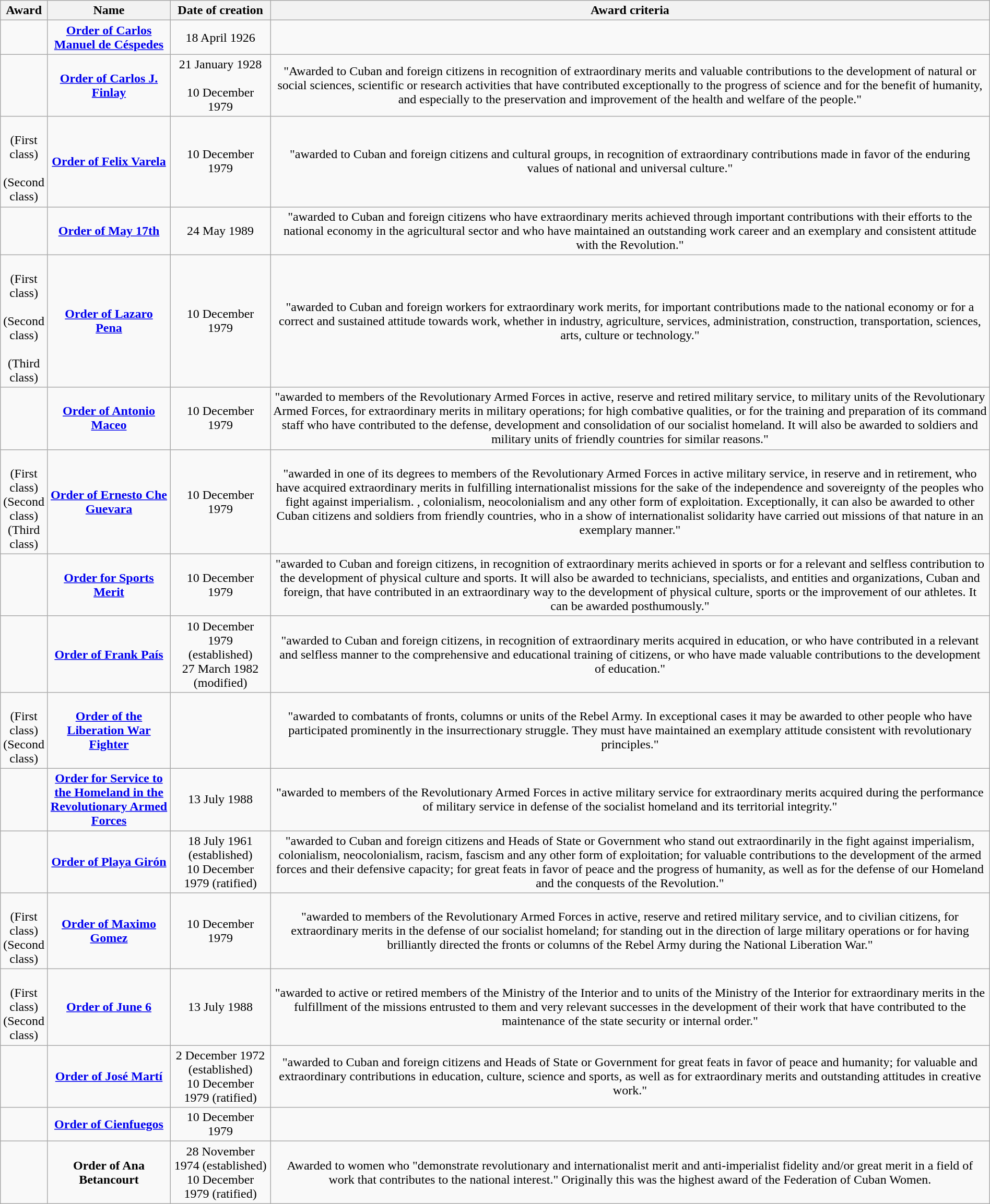<table class="wikitable sortable" style="text-align:center;" width="100%">
<tr>
<th class=unsortable width="50px">Award</th>
<th width="150px">Name </th>
<th width="120px">Date of creation</th>
<th>Award criteria</th>
</tr>
<tr>
<td></td>
<td><strong><a href='#'>Order of Carlos Manuel de Céspedes</a></strong><br></td>
<td>18 April 1926</td>
<td></td>
</tr>
<tr>
<td></td>
<td><strong><a href='#'>Order of Carlos J. Finlay</a></strong><br></td>
<td>21 January 1928<br><br>10 December 1979<br></td>
<td>"Awarded to Cuban and foreign citizens in recognition of extraordinary merits and valuable contributions to the development of natural or social sciences, scientific or research activities that have contributed exceptionally to the progress of science and for the benefit of humanity, and especially to the preservation and improvement of the health and welfare of the people."</td>
</tr>
<tr>
<td><br>(First class)<br><br>(Second class)</td>
<td><strong><a href='#'>Order of Felix Varela</a></strong><br></td>
<td>10 December 1979</td>
<td>"awarded to Cuban and foreign citizens and cultural groups, in recognition of extraordinary contributions made in favor of the enduring values of national and universal culture."</td>
</tr>
<tr>
<td></td>
<td><strong><a href='#'>Order of May 17th</a></strong><br></td>
<td>24 May 1989</td>
<td>"awarded to Cuban and foreign citizens who have extraordinary merits achieved through important contributions with their efforts to the national economy in the agricultural sector and who have maintained an outstanding work career and an exemplary and consistent attitude with the Revolution."</td>
</tr>
<tr>
<td><br>(First class)<br><br>(Second class)<br><br>(Third class)</td>
<td><strong><a href='#'>Order of Lazaro Pena</a></strong><br></td>
<td>10 December 1979</td>
<td>"awarded to Cuban and foreign workers for extraordinary work merits, for important contributions made to the national economy or for a correct and sustained attitude towards work, whether in industry, agriculture, services, administration, construction, transportation, sciences, arts, culture or technology."</td>
</tr>
<tr>
<td></td>
<td><strong><a href='#'>Order of Antonio Maceo</a></strong><br></td>
<td>10 December 1979</td>
<td>"awarded to members of the Revolutionary Armed Forces in active, reserve and retired military service, to military units of the Revolutionary Armed Forces, for extraordinary merits in military operations; for high combative qualities, or for the training and preparation of its command staff who have contributed to the defense, development and consolidation of our socialist homeland. It will also be awarded to soldiers and military units of friendly countries for similar reasons."</td>
</tr>
<tr>
<td><br>(First class)(Second class)(Third class)</td>
<td><strong><a href='#'>Order of Ernesto Che Guevara</a></strong><br></td>
<td>10 December 1979</td>
<td>"awarded in one of its degrees to members of the Revolutionary Armed Forces in active military service, in reserve and in retirement, who have acquired extraordinary merits in fulfilling internationalist missions for the sake of the independence and sovereignty of the peoples who fight against imperialism. , colonialism, neocolonialism and any other form of exploitation. Exceptionally, it can also be awarded to other Cuban citizens and soldiers from friendly countries, who in a show of internationalist solidarity have carried out missions of that nature in an exemplary manner."</td>
</tr>
<tr>
<td></td>
<td><strong><a href='#'>Order for Sports Merit</a></strong><br></td>
<td>10 December 1979</td>
<td>"awarded to Cuban and foreign citizens, in recognition of extraordinary merits achieved in sports or for a relevant and selfless contribution to the development of physical culture and sports. It will also be awarded to technicians, specialists, and entities and organizations, Cuban and foreign, that have contributed in an extraordinary way to the development of physical culture, sports or the improvement of our athletes. It can be awarded posthumously."</td>
</tr>
<tr>
<td></td>
<td><strong><a href='#'>Order of Frank País</a></strong><br></td>
<td>10 December 1979<br>(established)<br>27 March 1982 (modified)</td>
<td>"awarded to Cuban and foreign citizens, in recognition of extraordinary merits acquired in education, or who have contributed in a relevant and selfless manner to the comprehensive and educational training of citizens, or who have made valuable contributions to the development of education."</td>
</tr>
<tr>
<td><br>(First class)(Second class)</td>
<td><strong><a href='#'>Order of the Liberation War Fighter</a></strong><br></td>
<td></td>
<td>"awarded to combatants of fronts, columns or units of the Rebel Army. In exceptional cases it may be awarded to other people who have participated prominently in the insurrectionary struggle. They must have maintained an exemplary attitude consistent with revolutionary principles."</td>
</tr>
<tr>
<td></td>
<td><strong><a href='#'>Order for Service to the Homeland in the Revolutionary Armed Forces</a></strong><br></td>
<td>13 July 1988</td>
<td>"awarded to members of the Revolutionary Armed Forces in active military service for extraordinary merits acquired during the performance of military service in defense of the socialist homeland and its territorial integrity."</td>
</tr>
<tr>
<td><br></td>
<td><strong><a href='#'>Order of Playa Girón</a></strong><br></td>
<td>18 July 1961<br>(established)<br>10 December 1979 (ratified)</td>
<td>"awarded to Cuban and foreign citizens and Heads of State or Government who stand out extraordinarily in the fight against imperialism, colonialism, neocolonialism, racism, fascism and any other form of exploitation; for valuable contributions to the development of the armed forces and their defensive capacity; for great feats in favor of peace and the progress of humanity, as well as for the defense of our Homeland and the conquests of the Revolution."</td>
</tr>
<tr>
<td><br>(First class)(Second class)</td>
<td><strong><a href='#'>Order of Maximo Gomez</a></strong><br></td>
<td>10 December 1979</td>
<td>"awarded to members of the Revolutionary Armed Forces in active, reserve and retired military service, and to civilian citizens, for extraordinary merits in the defense of our socialist homeland; for standing out in the direction of large military operations or for having brilliantly directed the fronts or columns of the Rebel Army during the National Liberation War."</td>
</tr>
<tr>
<td><br>(First class)(Second class)</td>
<td><strong><a href='#'>Order of June 6</a></strong><br></td>
<td>13 July 1988</td>
<td>"awarded to active or retired members of the Ministry of the Interior and to units of the Ministry of the Interior for extraordinary merits in the fulfillment of the missions entrusted to them and very relevant successes in the development of their work that have contributed to the maintenance of the state security or internal order."</td>
</tr>
<tr>
<td></td>
<td><strong><a href='#'>Order of José Martí</a></strong><br></td>
<td>2 December 1972<br>(established)<br>10 December 1979 (ratified)</td>
<td>"awarded to Cuban and foreign citizens and Heads of State or Government for great feats in favor of peace and humanity; for valuable and extraordinary contributions in education, culture, science and sports, as well as for extraordinary merits and outstanding attitudes in creative work."</td>
</tr>
<tr>
<td><br></td>
<td><strong><a href='#'>Order of Cienfuegos</a></strong><br></td>
<td>10 December 1979</td>
<td></td>
</tr>
<tr>
<td></td>
<td><strong>Order of Ana Betancourt</strong><br></td>
<td>28 November 1974 (established)<br>10 December 1979 (ratified)</td>
<td>Awarded to women who "demonstrate revolutionary and internationalist merit and anti-imperialist fidelity and/or great merit in a field of work that contributes to the national interest." Originally this was the highest award of the Federation of Cuban Women.</td>
</tr>
</table>
